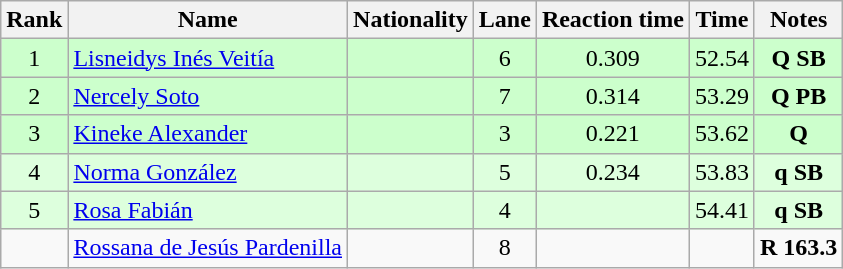<table class="wikitable sortable" style="text-align:center">
<tr>
<th>Rank</th>
<th>Name</th>
<th>Nationality</th>
<th>Lane</th>
<th>Reaction time</th>
<th>Time</th>
<th>Notes</th>
</tr>
<tr bgcolor=ccffcc>
<td>1</td>
<td align=left><a href='#'>Lisneidys Inés Veitía</a></td>
<td align=left></td>
<td>6</td>
<td>0.309</td>
<td>52.54</td>
<td><strong>Q SB</strong></td>
</tr>
<tr bgcolor=ccffcc>
<td>2</td>
<td align=left><a href='#'>Nercely Soto</a></td>
<td align=left></td>
<td>7</td>
<td>0.314</td>
<td>53.29</td>
<td><strong>Q PB</strong></td>
</tr>
<tr bgcolor=ccffcc>
<td>3</td>
<td align=left><a href='#'>Kineke Alexander</a></td>
<td align=left></td>
<td>3</td>
<td>0.221</td>
<td>53.62</td>
<td><strong>Q</strong></td>
</tr>
<tr bgcolor=ddffdd>
<td>4</td>
<td align=left><a href='#'>Norma González</a></td>
<td align=left></td>
<td>5</td>
<td>0.234</td>
<td>53.83</td>
<td><strong>q SB</strong></td>
</tr>
<tr bgcolor=ddffdd>
<td>5</td>
<td align=left><a href='#'>Rosa Fabián</a></td>
<td align=left></td>
<td>4</td>
<td></td>
<td>54.41</td>
<td><strong>q   SB</strong></td>
</tr>
<tr>
<td></td>
<td align=left><a href='#'>Rossana de Jesús Pardenilla</a></td>
<td align=left></td>
<td>8</td>
<td></td>
<td></td>
<td><strong>R 163.3</strong></td>
</tr>
</table>
